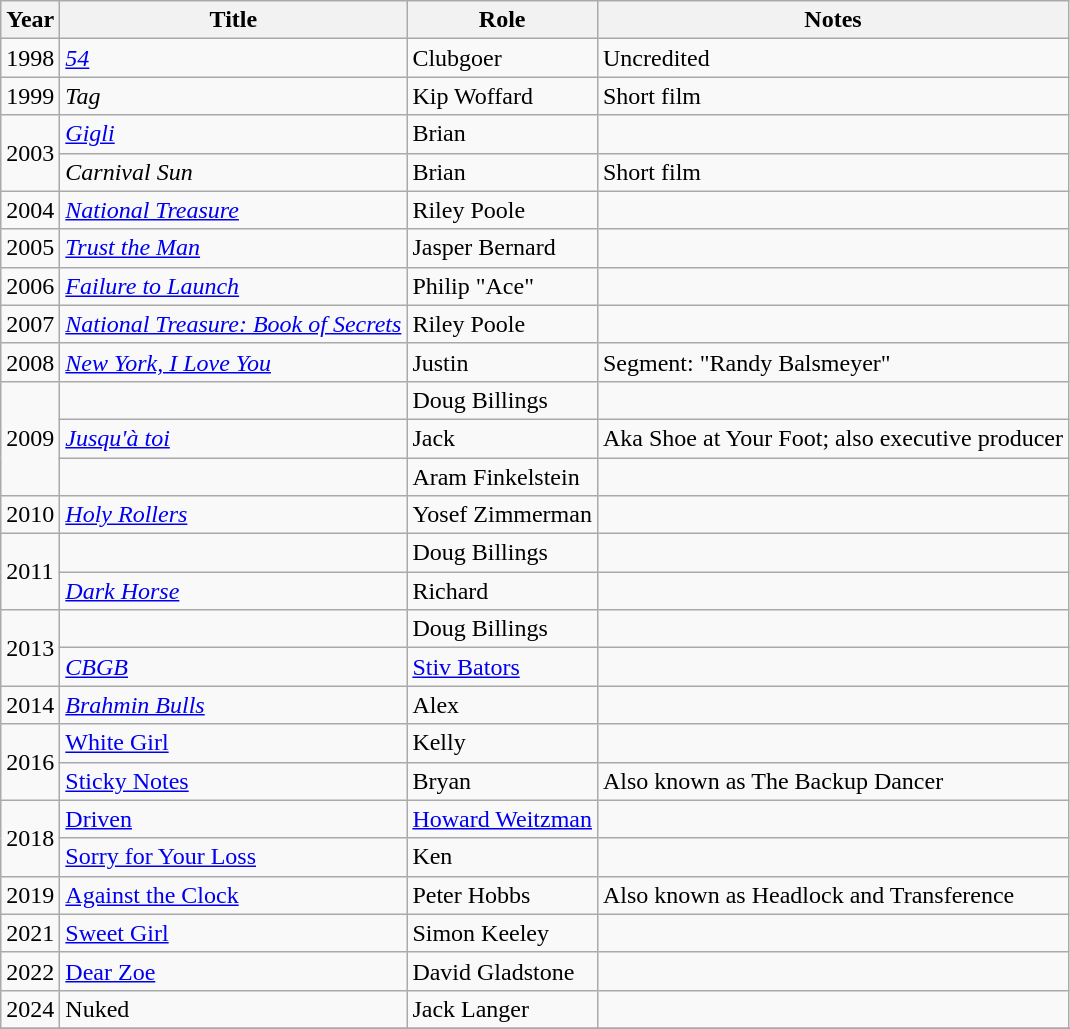<table class="wikitable sortable">
<tr>
<th>Year</th>
<th>Title</th>
<th>Role</th>
<th class="unsortable">Notes</th>
</tr>
<tr>
<td>1998</td>
<td><em><a href='#'>54</a></em></td>
<td>Clubgoer</td>
<td>Uncredited</td>
</tr>
<tr>
<td>1999</td>
<td><em>Tag</em></td>
<td>Kip Woffard</td>
<td>Short film</td>
</tr>
<tr>
<td rowspan="2">2003</td>
<td><em><a href='#'>Gigli</a></em></td>
<td>Brian</td>
<td></td>
</tr>
<tr>
<td><em>Carnival Sun</em></td>
<td>Brian</td>
<td>Short film</td>
</tr>
<tr>
<td>2004</td>
<td><em><a href='#'>National Treasure</a></em></td>
<td>Riley Poole</td>
<td></td>
</tr>
<tr>
<td>2005</td>
<td><em><a href='#'>Trust the Man</a></em></td>
<td>Jasper Bernard</td>
<td></td>
</tr>
<tr>
<td>2006</td>
<td><em><a href='#'>Failure to Launch</a></em></td>
<td>Philip "Ace"</td>
<td></td>
</tr>
<tr>
<td>2007</td>
<td><em><a href='#'>National Treasure: Book of Secrets</a></em></td>
<td>Riley Poole</td>
<td></td>
</tr>
<tr>
<td>2008</td>
<td><em><a href='#'>New York, I Love You</a></em></td>
<td>Justin</td>
<td>Segment: "Randy Balsmeyer"</td>
</tr>
<tr>
<td rowspan="3">2009</td>
<td><em></em></td>
<td>Doug Billings</td>
<td></td>
</tr>
<tr>
<td><em><a href='#'>Jusqu'à toi</a></em></td>
<td>Jack</td>
<td>Aka Shoe at Your Foot; also executive producer</td>
</tr>
<tr>
<td><em></em></td>
<td>Aram Finkelstein</td>
<td></td>
</tr>
<tr>
<td>2010</td>
<td><em><a href='#'>Holy Rollers</a></em></td>
<td>Yosef Zimmerman</td>
<td></td>
</tr>
<tr>
<td rowspan="2">2011</td>
<td><em></em></td>
<td>Doug Billings</td>
<td></td>
</tr>
<tr>
<td><em><a href='#'>Dark Horse</a></em></td>
<td>Richard</td>
<td></td>
</tr>
<tr>
<td rowspan="2">2013</td>
<td><em></em></td>
<td>Doug Billings</td>
<td></td>
</tr>
<tr>
<td><em><a href='#'>CBGB</a></em></td>
<td><a href='#'>Stiv Bators</a></td>
<td></td>
</tr>
<tr>
<td>2014</td>
<td><em><a href='#'>Brahmin Bulls</a></td>
<td>Alex</td>
<td></td>
</tr>
<tr>
<td rowspan="2">2016</td>
<td></em><a href='#'>White Girl</a><em></td>
<td>Kelly</td>
<td></td>
</tr>
<tr>
<td></em><a href='#'>Sticky Notes</a><em></td>
<td>Bryan</td>
<td>Also known as The Backup Dancer</td>
</tr>
<tr>
<td rowspan="2">2018</td>
<td></em><a href='#'>Driven</a><em></td>
<td><a href='#'>Howard Weitzman</a></td>
<td></td>
</tr>
<tr>
<td></em><a href='#'>Sorry for Your Loss</a><em></td>
<td>Ken</td>
<td></td>
</tr>
<tr>
<td>2019</td>
<td></em><a href='#'>Against the Clock</a><em></td>
<td>Peter Hobbs</td>
<td>Also known as Headlock and Transference</td>
</tr>
<tr>
<td>2021</td>
<td></em><a href='#'>Sweet Girl</a><em></td>
<td>Simon Keeley</td>
<td></td>
</tr>
<tr>
<td>2022</td>
<td></em><a href='#'>Dear Zoe</a><em></td>
<td>David Gladstone</td>
<td></td>
</tr>
<tr>
<td>2024</td>
<td></em>Nuked<em></td>
<td>Jack Langer</td>
<td></td>
</tr>
<tr>
</tr>
</table>
